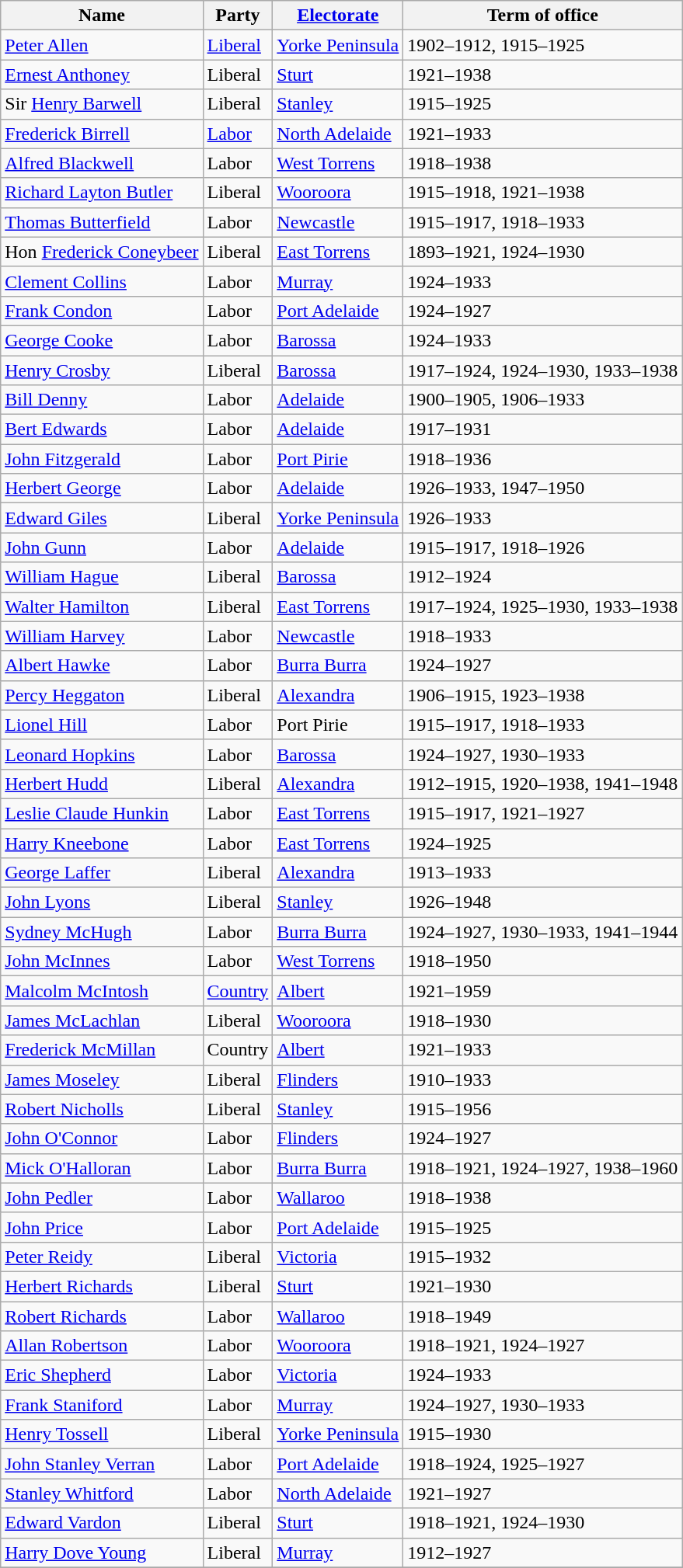<table class="wikitable sortable">
<tr>
<th>Name</th>
<th>Party</th>
<th><a href='#'>Electorate</a></th>
<th>Term of office</th>
</tr>
<tr>
<td><a href='#'>Peter Allen</a> </td>
<td><a href='#'>Liberal</a></td>
<td><a href='#'>Yorke Peninsula</a></td>
<td>1902–1912, 1915–1925</td>
</tr>
<tr>
<td><a href='#'>Ernest Anthoney</a></td>
<td>Liberal</td>
<td><a href='#'>Sturt</a></td>
<td>1921–1938</td>
</tr>
<tr>
<td>Sir <a href='#'>Henry Barwell</a> </td>
<td>Liberal</td>
<td><a href='#'>Stanley</a></td>
<td>1915–1925</td>
</tr>
<tr>
<td><a href='#'>Frederick Birrell</a></td>
<td><a href='#'>Labor</a></td>
<td><a href='#'>North Adelaide</a></td>
<td>1921–1933</td>
</tr>
<tr>
<td><a href='#'>Alfred Blackwell</a></td>
<td>Labor</td>
<td><a href='#'>West Torrens</a></td>
<td>1918–1938</td>
</tr>
<tr>
<td><a href='#'>Richard Layton Butler</a></td>
<td>Liberal</td>
<td><a href='#'>Wooroora</a></td>
<td>1915–1918, 1921–1938</td>
</tr>
<tr>
<td><a href='#'>Thomas Butterfield</a></td>
<td>Labor</td>
<td><a href='#'>Newcastle</a></td>
<td>1915–1917, 1918–1933</td>
</tr>
<tr>
<td>Hon <a href='#'>Frederick Coneybeer</a></td>
<td>Liberal</td>
<td><a href='#'>East Torrens</a></td>
<td>1893–1921, 1924–1930</td>
</tr>
<tr>
<td><a href='#'>Clement Collins</a></td>
<td>Labor</td>
<td><a href='#'>Murray</a></td>
<td>1924–1933</td>
</tr>
<tr>
<td><a href='#'>Frank Condon</a></td>
<td>Labor</td>
<td><a href='#'>Port Adelaide</a></td>
<td>1924–1927</td>
</tr>
<tr>
<td><a href='#'>George Cooke</a></td>
<td>Labor</td>
<td><a href='#'>Barossa</a></td>
<td>1924–1933</td>
</tr>
<tr>
<td><a href='#'>Henry Crosby</a> </td>
<td>Liberal</td>
<td><a href='#'>Barossa</a></td>
<td>1917–1924, 1924–1930, 1933–1938</td>
</tr>
<tr>
<td><a href='#'>Bill Denny</a></td>
<td>Labor</td>
<td><a href='#'>Adelaide</a></td>
<td>1900–1905, 1906–1933</td>
</tr>
<tr>
<td><a href='#'>Bert Edwards</a></td>
<td>Labor</td>
<td><a href='#'>Adelaide</a></td>
<td>1917–1931</td>
</tr>
<tr>
<td><a href='#'>John Fitzgerald</a></td>
<td>Labor</td>
<td><a href='#'>Port Pirie</a></td>
<td>1918–1936</td>
</tr>
<tr>
<td><a href='#'>Herbert George</a> </td>
<td>Labor</td>
<td><a href='#'>Adelaide</a></td>
<td>1926–1933, 1947–1950</td>
</tr>
<tr>
<td><a href='#'>Edward Giles</a> </td>
<td>Liberal</td>
<td><a href='#'>Yorke Peninsula</a></td>
<td>1926–1933</td>
</tr>
<tr>
<td><a href='#'>John Gunn</a> </td>
<td>Labor</td>
<td><a href='#'>Adelaide</a></td>
<td>1915–1917, 1918–1926</td>
</tr>
<tr>
<td><a href='#'>William Hague</a> </td>
<td>Liberal</td>
<td><a href='#'>Barossa</a></td>
<td>1912–1924</td>
</tr>
<tr>
<td><a href='#'>Walter Hamilton</a> </td>
<td>Liberal</td>
<td><a href='#'>East Torrens</a></td>
<td>1917–1924, 1925–1930, 1933–1938</td>
</tr>
<tr>
<td><a href='#'>William Harvey</a></td>
<td>Labor</td>
<td><a href='#'>Newcastle</a></td>
<td>1918–1933</td>
</tr>
<tr>
<td><a href='#'>Albert Hawke</a></td>
<td>Labor</td>
<td><a href='#'>Burra Burra</a></td>
<td>1924–1927</td>
</tr>
<tr>
<td><a href='#'>Percy Heggaton</a></td>
<td>Liberal</td>
<td><a href='#'>Alexandra</a></td>
<td>1906–1915, 1923–1938</td>
</tr>
<tr>
<td><a href='#'>Lionel Hill</a></td>
<td>Labor</td>
<td>Port Pirie</td>
<td>1915–1917, 1918–1933</td>
</tr>
<tr>
<td><a href='#'>Leonard Hopkins</a></td>
<td>Labor</td>
<td><a href='#'>Barossa</a></td>
<td>1924–1927, 1930–1933</td>
</tr>
<tr>
<td><a href='#'>Herbert Hudd</a></td>
<td>Liberal</td>
<td><a href='#'>Alexandra</a></td>
<td>1912–1915, 1920–1938, 1941–1948</td>
</tr>
<tr>
<td><a href='#'>Leslie Claude Hunkin</a></td>
<td>Labor</td>
<td><a href='#'>East Torrens</a></td>
<td>1915–1917, 1921–1927</td>
</tr>
<tr>
<td><a href='#'>Harry Kneebone</a> </td>
<td>Labor</td>
<td><a href='#'>East Torrens</a></td>
<td>1924–1925</td>
</tr>
<tr>
<td><a href='#'>George Laffer</a></td>
<td>Liberal</td>
<td><a href='#'>Alexandra</a></td>
<td>1913–1933</td>
</tr>
<tr>
<td><a href='#'>John Lyons</a> </td>
<td>Liberal</td>
<td><a href='#'>Stanley</a></td>
<td>1926–1948</td>
</tr>
<tr>
<td><a href='#'>Sydney McHugh</a></td>
<td>Labor</td>
<td><a href='#'>Burra Burra</a></td>
<td>1924–1927, 1930–1933, 1941–1944</td>
</tr>
<tr>
<td><a href='#'>John McInnes</a></td>
<td>Labor</td>
<td><a href='#'>West Torrens</a></td>
<td>1918–1950</td>
</tr>
<tr>
<td><a href='#'>Malcolm McIntosh</a></td>
<td><a href='#'>Country</a></td>
<td><a href='#'>Albert</a></td>
<td>1921–1959</td>
</tr>
<tr>
<td><a href='#'>James McLachlan</a></td>
<td>Liberal</td>
<td><a href='#'>Wooroora</a></td>
<td>1918–1930</td>
</tr>
<tr>
<td><a href='#'>Frederick McMillan</a></td>
<td>Country</td>
<td><a href='#'>Albert</a></td>
<td>1921–1933</td>
</tr>
<tr>
<td><a href='#'>James Moseley</a></td>
<td>Liberal</td>
<td><a href='#'>Flinders</a></td>
<td>1910–1933</td>
</tr>
<tr>
<td><a href='#'>Robert Nicholls</a></td>
<td>Liberal</td>
<td><a href='#'>Stanley</a></td>
<td>1915–1956</td>
</tr>
<tr>
<td><a href='#'>John O'Connor</a></td>
<td>Labor</td>
<td><a href='#'>Flinders</a></td>
<td>1924–1927</td>
</tr>
<tr>
<td><a href='#'>Mick O'Halloran</a></td>
<td>Labor</td>
<td><a href='#'>Burra Burra</a></td>
<td>1918–1921, 1924–1927, 1938–1960</td>
</tr>
<tr>
<td><a href='#'>John Pedler</a></td>
<td>Labor</td>
<td><a href='#'>Wallaroo</a></td>
<td>1918–1938</td>
</tr>
<tr>
<td><a href='#'>John Price</a> </td>
<td>Labor</td>
<td><a href='#'>Port Adelaide</a></td>
<td>1915–1925</td>
</tr>
<tr>
<td><a href='#'>Peter Reidy</a></td>
<td>Liberal</td>
<td><a href='#'>Victoria</a></td>
<td>1915–1932</td>
</tr>
<tr>
<td><a href='#'>Herbert Richards</a></td>
<td>Liberal</td>
<td><a href='#'>Sturt</a></td>
<td>1921–1930</td>
</tr>
<tr>
<td><a href='#'>Robert Richards</a></td>
<td>Labor</td>
<td><a href='#'>Wallaroo</a></td>
<td>1918–1949</td>
</tr>
<tr>
<td><a href='#'>Allan Robertson</a></td>
<td>Labor</td>
<td><a href='#'>Wooroora</a></td>
<td>1918–1921, 1924–1927</td>
</tr>
<tr>
<td><a href='#'>Eric Shepherd</a></td>
<td>Labor</td>
<td><a href='#'>Victoria</a></td>
<td>1924–1933</td>
</tr>
<tr>
<td><a href='#'>Frank Staniford</a></td>
<td>Labor</td>
<td><a href='#'>Murray</a></td>
<td>1924–1927, 1930–1933</td>
</tr>
<tr>
<td><a href='#'>Henry Tossell</a></td>
<td>Liberal</td>
<td><a href='#'>Yorke Peninsula</a></td>
<td>1915–1930</td>
</tr>
<tr>
<td><a href='#'>John Stanley Verran</a> </td>
<td>Labor</td>
<td><a href='#'>Port Adelaide</a></td>
<td>1918–1924, 1925–1927</td>
</tr>
<tr>
<td><a href='#'>Stanley Whitford</a></td>
<td>Labor</td>
<td><a href='#'>North Adelaide</a></td>
<td>1921–1927</td>
</tr>
<tr>
<td><a href='#'>Edward Vardon</a></td>
<td>Liberal</td>
<td><a href='#'>Sturt</a></td>
<td>1918–1921, 1924–1930</td>
</tr>
<tr>
<td><a href='#'>Harry Dove Young</a></td>
<td>Liberal</td>
<td><a href='#'>Murray</a></td>
<td>1912–1927</td>
</tr>
<tr>
</tr>
</table>
